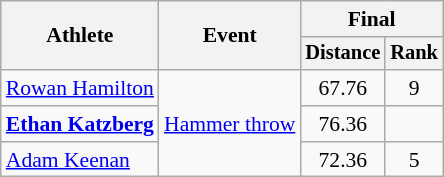<table class="wikitable" style="font-size:90%">
<tr>
<th rowspan=2>Athlete</th>
<th rowspan=2>Event</th>
<th colspan=2>Final</th>
</tr>
<tr style="font-size:95%">
<th>Distance</th>
<th>Rank</th>
</tr>
<tr align=center>
<td align=left><a href='#'>Rowan Hamilton</a></td>
<td align=left rowspan=3><a href='#'>Hammer throw</a></td>
<td>67.76</td>
<td>9</td>
</tr>
<tr align=center>
<td align=left><strong><a href='#'>Ethan Katzberg</a></strong></td>
<td>76.36 </td>
<td></td>
</tr>
<tr align=center>
<td align=left><a href='#'>Adam Keenan</a></td>
<td>72.36</td>
<td>5</td>
</tr>
</table>
